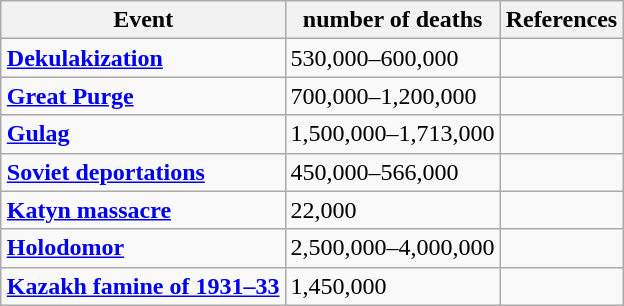<table class="wikitable" style="margin-left: auto; margin-right: auto; border: none;">
<tr>
<th scope="col">Event</th>
<th scope="col"> number of deaths</th>
<th scope="col">References</th>
</tr>
<tr>
<td><strong><a href='#'>Dekulakization</a></strong></td>
<td>530,000–600,000</td>
<td></td>
</tr>
<tr>
<td><strong><a href='#'>Great Purge</a></strong></td>
<td>700,000–1,200,000</td>
<td></td>
</tr>
<tr>
<td><strong><a href='#'>Gulag</a></strong></td>
<td>1,500,000–1,713,000</td>
<td></td>
</tr>
<tr>
<td><strong><a href='#'>Soviet deportations</a></strong></td>
<td>450,000–566,000</td>
<td></td>
</tr>
<tr>
<td><strong><a href='#'>Katyn massacre</a></strong></td>
<td>22,000</td>
<td></td>
</tr>
<tr>
<td><strong><a href='#'>Holodomor</a></strong></td>
<td>2,500,000–4,000,000</td>
<td></td>
</tr>
<tr>
<td><strong><a href='#'>Kazakh famine of 1931–33</a></strong></td>
<td>1,450,000</td>
<td></td>
</tr>
</table>
